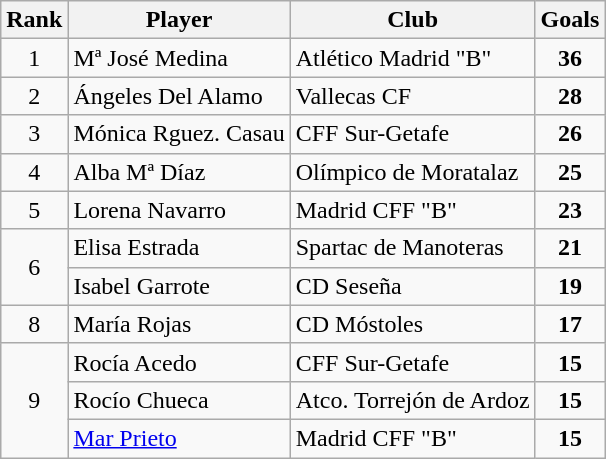<table class="wikitable" style="text-align:center">
<tr>
<th>Rank</th>
<th>Player</th>
<th>Club</th>
<th>Goals</th>
</tr>
<tr>
<td>1</td>
<td align="left">Mª José Medina</td>
<td align="left">Atlético Madrid "B"</td>
<td><strong>36</strong></td>
</tr>
<tr>
<td>2</td>
<td align="left">Ángeles Del Alamo</td>
<td align="left">Vallecas CF</td>
<td><strong>28</strong></td>
</tr>
<tr>
<td>3</td>
<td align="left">Mónica Rguez. Casau</td>
<td align="left">CFF Sur-Getafe</td>
<td><strong>26</strong></td>
</tr>
<tr>
<td>4</td>
<td align="left">Alba Mª Díaz</td>
<td align="left">Olímpico de Moratalaz</td>
<td><strong>25</strong></td>
</tr>
<tr>
<td>5</td>
<td align="left">Lorena Navarro</td>
<td align="left">Madrid CFF "B"</td>
<td><strong>23</strong></td>
</tr>
<tr>
<td rowspan="2">6</td>
<td align="left">Elisa Estrada</td>
<td align="left">Spartac de Manoteras</td>
<td><strong>21</strong></td>
</tr>
<tr>
<td align="left">Isabel Garrote</td>
<td align="left">CD Seseña</td>
<td><strong>19</strong></td>
</tr>
<tr>
<td>8</td>
<td align="left">María Rojas</td>
<td align="left">CD Móstoles</td>
<td><strong>17</strong></td>
</tr>
<tr>
<td rowspan="3">9</td>
<td align="left">Rocía Acedo</td>
<td align="left">CFF Sur-Getafe</td>
<td><strong>15</strong></td>
</tr>
<tr>
<td align="left">Rocío Chueca</td>
<td align="left">Atco. Torrejón de Ardoz</td>
<td><strong>15</strong></td>
</tr>
<tr>
<td align="left"><a href='#'>Mar Prieto</a></td>
<td align="left">Madrid CFF "B"</td>
<td><strong>15</strong></td>
</tr>
</table>
